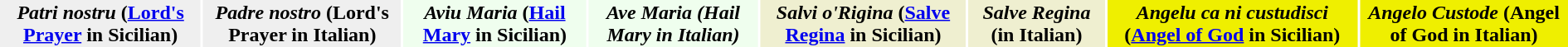<table class="itwiki_template_toc" width="100%" style="text-align:center">
<tr>
<th bgcolor="#EFEFEF"><em>Patri nostru</em> (<a href='#'>Lord's Prayer</a> in Sicilian)</th>
<th bgcolor="#EFEFEF"><em>Padre nostro</em> (Lord's Prayer in Italian)</th>
<th bgcolor="#EFEFEFEE"><em>Aviu Maria</em> (<a href='#'>Hail Mary</a> in Sicilian)</th>
<th bgcolor="#EFEFEFEE"><em>Ave Maria (Hail Mary in Italian)</em></th>
<th bgcolor="#EFEFD"><em>Salvi o'Rigina</em> (<a href='#'>Salve Regina</a> in Sicilian)</th>
<th bgcolor="#EFEFD"><em>Salve Regina</em> (in Italian)</th>
<th bgcolor="#EFEFH"><em>Angelu ca ni custudisci</em> (<a href='#'>Angel of God</a> in Sicilian)</th>
<th bgcolor="#EFEFH"><em>Angelo Custode</em> (Angel of God in Italian)</th>
</tr>
<tr>
<td><br></td>
<td><br></td>
<td><br></td>
<td><br></td>
<td><br></td>
<td><br></td>
<td><br></td>
<td><br></td>
</tr>
</table>
